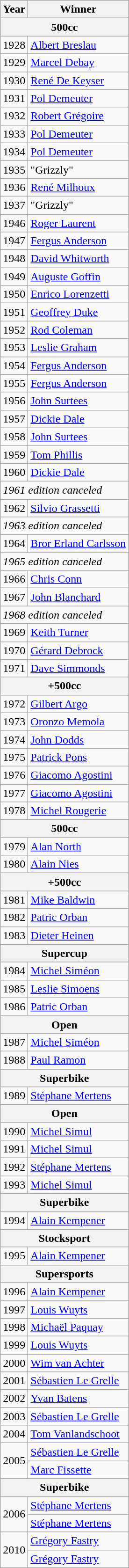<table class="wikitable">
<tr>
<th>Year</th>
<th>Winner</th>
</tr>
<tr>
<th colspan=2>500cc</th>
</tr>
<tr>
<td>1928</td>
<td> <a href='#'>Albert Breslau</a></td>
</tr>
<tr>
<td>1929</td>
<td> <a href='#'>Marcel Debay</a></td>
</tr>
<tr>
<td>1930</td>
<td> <a href='#'>René De Keyser</a></td>
</tr>
<tr>
<td>1931</td>
<td> <a href='#'>Pol Demeuter</a></td>
</tr>
<tr>
<td>1932</td>
<td> <a href='#'>Robert Grégoire</a></td>
</tr>
<tr>
<td>1933</td>
<td> <a href='#'>Pol Demeuter</a></td>
</tr>
<tr>
<td>1934</td>
<td> <a href='#'>Pol Demeuter</a></td>
</tr>
<tr>
<td>1935</td>
<td> "Grizzly"</td>
</tr>
<tr>
<td>1936</td>
<td> <a href='#'>René Milhoux</a></td>
</tr>
<tr>
<td>1937</td>
<td> "Grizzly"</td>
</tr>
<tr>
<td>1946</td>
<td> <a href='#'>Roger Laurent</a></td>
</tr>
<tr>
<td>1947</td>
<td> <a href='#'>Fergus Anderson</a></td>
</tr>
<tr>
<td>1948</td>
<td> <a href='#'>David Whitworth</a></td>
</tr>
<tr>
<td>1949</td>
<td> <a href='#'>Auguste Goffin</a></td>
</tr>
<tr>
<td>1950</td>
<td> <a href='#'>Enrico Lorenzetti</a></td>
</tr>
<tr>
<td>1951</td>
<td> <a href='#'>Geoffrey Duke</a></td>
</tr>
<tr>
<td>1952</td>
<td> <a href='#'>Rod Coleman</a></td>
</tr>
<tr>
<td>1953</td>
<td> <a href='#'>Leslie Graham</a></td>
</tr>
<tr>
<td>1954</td>
<td> <a href='#'>Fergus Anderson</a></td>
</tr>
<tr>
<td>1955</td>
<td> <a href='#'>Fergus Anderson</a></td>
</tr>
<tr>
<td>1956</td>
<td> <a href='#'>John Surtees</a></td>
</tr>
<tr>
<td>1957</td>
<td> <a href='#'>Dickie Dale</a></td>
</tr>
<tr>
<td>1958</td>
<td> <a href='#'>John Surtees</a></td>
</tr>
<tr>
<td>1959</td>
<td> <a href='#'>Tom Phillis</a></td>
</tr>
<tr>
<td>1960</td>
<td> <a href='#'>Dickie Dale</a></td>
</tr>
<tr>
<td colspan=2><em>1961 edition canceled</em></td>
</tr>
<tr>
<td>1962</td>
<td> <a href='#'>Silvio Grassetti</a></td>
</tr>
<tr>
<td colspan=2><em>1963 edition canceled</em></td>
</tr>
<tr>
<td>1964</td>
<td> <a href='#'>Bror Erland Carlsson</a></td>
</tr>
<tr>
<td colspan=2><em>1965 edition canceled</em></td>
</tr>
<tr>
<td>1966</td>
<td> <a href='#'>Chris Conn</a></td>
</tr>
<tr>
<td>1967</td>
<td> <a href='#'>John Blanchard</a></td>
</tr>
<tr>
<td colspan=2><em>1968 edition canceled</em></td>
</tr>
<tr>
<td>1969</td>
<td> <a href='#'>Keith Turner</a></td>
</tr>
<tr>
<td>1970</td>
<td> <a href='#'>Gérard Debrock</a></td>
</tr>
<tr>
<td>1971</td>
<td> <a href='#'>Dave Simmonds</a></td>
</tr>
<tr>
<th colspan=2>+500cc</th>
</tr>
<tr>
<td>1972</td>
<td> <a href='#'>Gilbert Argo</a></td>
</tr>
<tr>
<td>1973</td>
<td> <a href='#'>Oronzo Memola</a></td>
</tr>
<tr>
<td>1974</td>
<td> <a href='#'>John Dodds</a></td>
</tr>
<tr>
<td>1975</td>
<td> <a href='#'>Patrick Pons</a></td>
</tr>
<tr>
<td>1976</td>
<td> <a href='#'>Giacomo Agostini</a></td>
</tr>
<tr>
<td>1977</td>
<td> <a href='#'>Giacomo Agostini</a></td>
</tr>
<tr>
<td>1978</td>
<td> <a href='#'>Michel Rougerie</a></td>
</tr>
<tr>
<th colspan=2>500cc</th>
</tr>
<tr>
<td>1979</td>
<td> <a href='#'>Alan North</a></td>
</tr>
<tr>
<td>1980</td>
<td> <a href='#'>Alain Nies</a></td>
</tr>
<tr>
<th colspan=2>+500cc</th>
</tr>
<tr>
<td>1981</td>
<td> <a href='#'>Mike Baldwin</a></td>
</tr>
<tr>
<td>1982</td>
<td> <a href='#'>Patric Orban</a></td>
</tr>
<tr>
<td>1983</td>
<td> <a href='#'>Dieter Heinen</a></td>
</tr>
<tr>
<th colspan=2>Supercup</th>
</tr>
<tr>
<td>1984</td>
<td> <a href='#'>Michel Siméon</a></td>
</tr>
<tr>
<td>1985</td>
<td> <a href='#'>Leslie Simoens</a></td>
</tr>
<tr>
<td>1986</td>
<td> <a href='#'>Patric Orban</a></td>
</tr>
<tr>
<th colspan=2>Open</th>
</tr>
<tr>
<td>1987</td>
<td> <a href='#'>Michel Siméon</a></td>
</tr>
<tr>
<td>1988</td>
<td> <a href='#'>Paul Ramon</a></td>
</tr>
<tr>
<th colspan=2>Superbike</th>
</tr>
<tr>
<td>1989</td>
<td> <a href='#'>Stéphane Mertens</a></td>
</tr>
<tr>
<th colspan=2>Open</th>
</tr>
<tr>
<td>1990</td>
<td> <a href='#'>Michel Simul</a></td>
</tr>
<tr>
<td>1991</td>
<td> <a href='#'>Michel Simul</a></td>
</tr>
<tr>
<td>1992</td>
<td> <a href='#'>Stéphane Mertens</a></td>
</tr>
<tr>
<td>1993</td>
<td> <a href='#'>Michel Simul</a></td>
</tr>
<tr>
<th colspan=2>Superbike</th>
</tr>
<tr>
<td>1994</td>
<td> <a href='#'>Alain Kempener</a></td>
</tr>
<tr>
<th colspan=2>Stocksport</th>
</tr>
<tr>
<td>1995</td>
<td> <a href='#'>Alain Kempener</a></td>
</tr>
<tr>
<th colspan=2>Supersports</th>
</tr>
<tr>
<td>1996</td>
<td> <a href='#'>Alain Kempener</a></td>
</tr>
<tr>
<td>1997</td>
<td> <a href='#'>Louis Wuyts</a></td>
</tr>
<tr>
<td>1998</td>
<td> <a href='#'>Michaël Paquay</a></td>
</tr>
<tr>
<td>1999</td>
<td> <a href='#'>Louis Wuyts</a></td>
</tr>
<tr>
<td>2000</td>
<td> <a href='#'>Wim van Achter</a></td>
</tr>
<tr>
<td>2001</td>
<td> <a href='#'>Sébastien Le Grelle</a></td>
</tr>
<tr>
<td>2002</td>
<td> <a href='#'>Yvan Batens</a></td>
</tr>
<tr>
<td>2003</td>
<td> <a href='#'>Sébastien Le Grelle</a></td>
</tr>
<tr>
<td>2004</td>
<td> <a href='#'>Tom Vanlandschoot</a></td>
</tr>
<tr>
<td rowspan=2>2005</td>
<td> <a href='#'>Sébastien Le Grelle</a></td>
</tr>
<tr>
<td> <a href='#'>Marc Fissette</a></td>
</tr>
<tr>
<th colspan=2>Superbike</th>
</tr>
<tr>
<td rowspan=2>2006</td>
<td> <a href='#'>Stéphane Mertens</a></td>
</tr>
<tr>
<td> <a href='#'>Stéphane Mertens</a></td>
</tr>
<tr>
<td rowspan=2>2010</td>
<td> <a href='#'>Grégory Fastry</a></td>
</tr>
<tr>
<td> <a href='#'>Grégory Fastry</a></td>
</tr>
</table>
